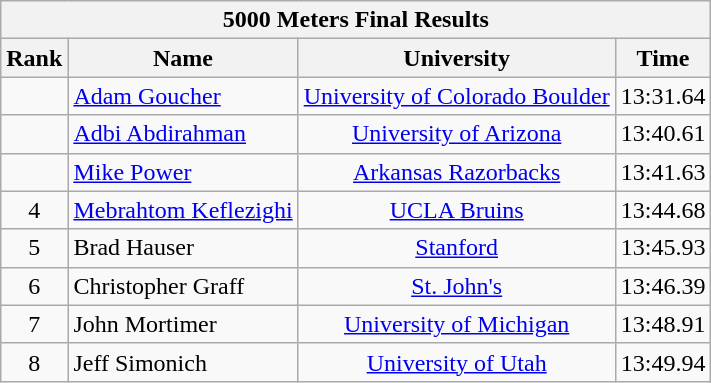<table class="wikitable sortable" style="text-align:center">
<tr>
<th colspan="4">5000 Meters Final Results</th>
</tr>
<tr>
<th>Rank</th>
<th>Name</th>
<th>University</th>
<th>Time</th>
</tr>
<tr>
<td></td>
<td align=left><a href='#'>Adam Goucher</a></td>
<td><a href='#'>University of Colorado Boulder</a></td>
<td>13:31.64</td>
</tr>
<tr>
<td></td>
<td align=left><a href='#'>Adbi Abdirahman</a></td>
<td><a href='#'>University of Arizona</a></td>
<td>13:40.61</td>
</tr>
<tr>
<td></td>
<td align=left><a href='#'>Mike Power</a></td>
<td><a href='#'>Arkansas Razorbacks</a></td>
<td>13:41.63</td>
</tr>
<tr>
<td>4</td>
<td align=left><a href='#'>Mebrahtom Keflezighi</a></td>
<td><a href='#'>UCLA Bruins</a></td>
<td>13:44.68</td>
</tr>
<tr>
<td>5</td>
<td align=left>Brad Hauser</td>
<td><a href='#'>Stanford</a></td>
<td>13:45.93</td>
</tr>
<tr>
<td>6</td>
<td align=left>Christopher Graff</td>
<td><a href='#'>St. John's</a></td>
<td>13:46.39</td>
</tr>
<tr>
<td>7</td>
<td align=left>John Mortimer</td>
<td><a href='#'>University of Michigan</a></td>
<td>13:48.91</td>
</tr>
<tr>
<td>8</td>
<td align=left>Jeff Simonich</td>
<td><a href='#'>University of Utah</a></td>
<td>13:49.94</td>
</tr>
</table>
